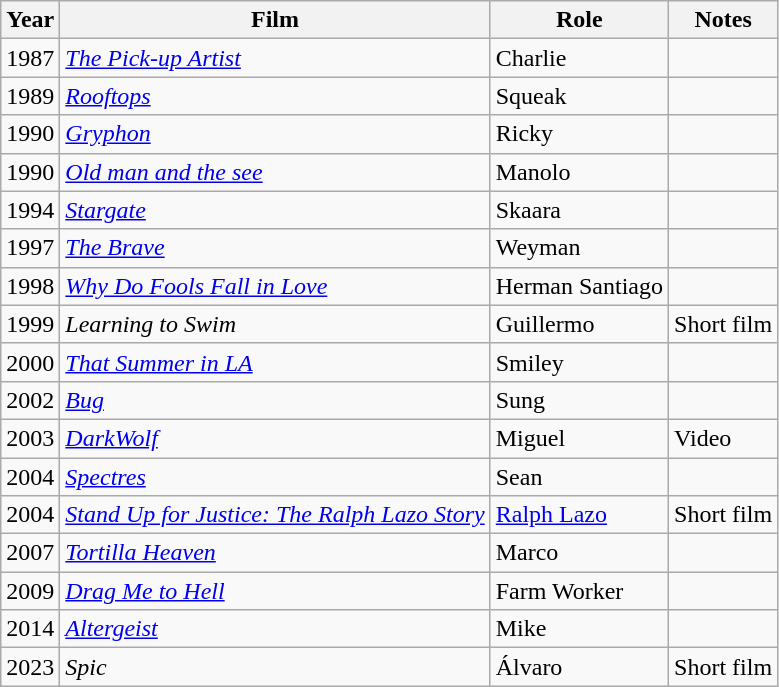<table class="wikitable sortable">
<tr>
<th>Year</th>
<th>Film</th>
<th>Role</th>
<th class="unsortable">Notes</th>
</tr>
<tr>
<td>1987</td>
<td><em><a href='#'>The Pick-up Artist</a></em></td>
<td>Charlie</td>
<td></td>
</tr>
<tr>
<td>1989</td>
<td><em><a href='#'>Rooftops</a></em></td>
<td>Squeak</td>
<td></td>
</tr>
<tr>
<td>1990</td>
<td><em><a href='#'>Gryphon</a></em></td>
<td>Ricky</td>
<td></td>
</tr>
<tr>
<td>1990</td>
<td><em><a href='#'>Old man and the see</a></em></td>
<td>Manolo</td>
</tr>
<tr>
<td>1994</td>
<td><em><a href='#'>Stargate</a></em></td>
<td>Skaara</td>
<td></td>
</tr>
<tr>
<td>1997</td>
<td><em><a href='#'>The Brave</a></em></td>
<td>Weyman</td>
<td></td>
</tr>
<tr>
<td>1998</td>
<td><em><a href='#'>Why Do Fools Fall in Love</a></em></td>
<td>Herman Santiago</td>
<td></td>
</tr>
<tr>
<td>1999</td>
<td><em>Learning to Swim</em></td>
<td>Guillermo</td>
<td>Short film</td>
</tr>
<tr>
<td>2000</td>
<td><em><a href='#'>That Summer in LA</a></em></td>
<td>Smiley</td>
<td></td>
</tr>
<tr>
<td>2002</td>
<td><em><a href='#'>Bug</a></em></td>
<td>Sung</td>
<td></td>
</tr>
<tr>
<td>2003</td>
<td><em><a href='#'>DarkWolf</a></em></td>
<td>Miguel</td>
<td>Video</td>
</tr>
<tr>
<td>2004</td>
<td><em><a href='#'>Spectres</a></em></td>
<td>Sean</td>
<td></td>
</tr>
<tr>
<td>2004</td>
<td><em><a href='#'>Stand Up for Justice: The Ralph Lazo Story</a></em></td>
<td><a href='#'>Ralph Lazo</a></td>
<td>Short film</td>
</tr>
<tr>
<td>2007</td>
<td><em><a href='#'>Tortilla Heaven</a></em></td>
<td>Marco</td>
<td></td>
</tr>
<tr>
<td>2009</td>
<td><em><a href='#'>Drag Me to Hell</a></em></td>
<td>Farm Worker</td>
<td></td>
</tr>
<tr>
<td>2014</td>
<td><em><a href='#'>Altergeist</a></em></td>
<td>Mike</td>
<td></td>
</tr>
<tr>
<td>2023</td>
<td><em>Spic</em></td>
<td>Álvaro</td>
<td>Short film</td>
</tr>
</table>
